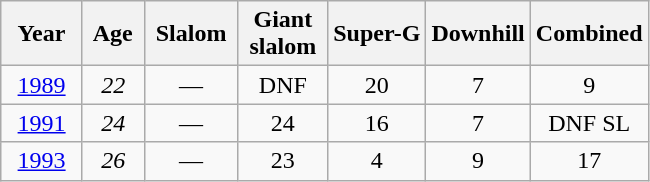<table class=wikitable style="text-align:center">
<tr>
<th>  Year  </th>
<th> Age </th>
<th> Slalom </th>
<th> Giant <br> slalom </th>
<th>Super-G</th>
<th>Downhill</th>
<th>Combined</th>
</tr>
<tr>
<td><a href='#'>1989</a></td>
<td><em>22</em></td>
<td>—</td>
<td>DNF</td>
<td>20</td>
<td>7</td>
<td>9</td>
</tr>
<tr>
<td><a href='#'>1991</a></td>
<td><em>24</em></td>
<td>—</td>
<td>24</td>
<td>16</td>
<td>7</td>
<td>DNF SL</td>
</tr>
<tr>
<td><a href='#'>1993</a></td>
<td><em>26</em></td>
<td>—</td>
<td>23</td>
<td>4</td>
<td>9</td>
<td>17</td>
</tr>
</table>
